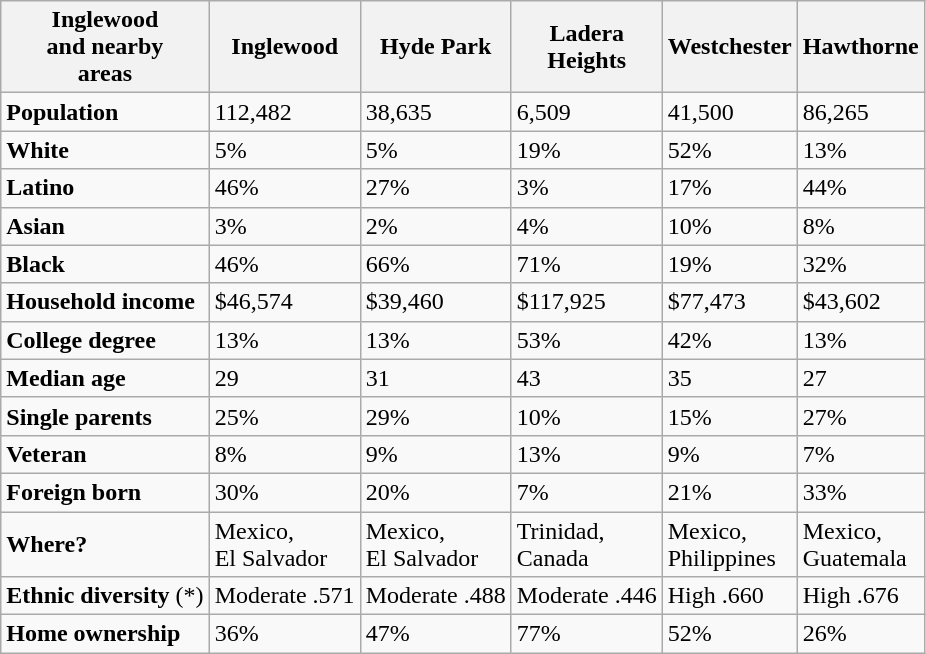<table class="wikitable">
<tr>
<th>Inglewood<br>and nearby<br>areas</th>
<th>Inglewood</th>
<th>Hyde Park</th>
<th>Ladera<br>Heights</th>
<th>Westchester</th>
<th>Hawthorne</th>
</tr>
<tr>
<td><strong>Population</strong></td>
<td>112,482</td>
<td>38,635</td>
<td>6,509</td>
<td>41,500</td>
<td>86,265</td>
</tr>
<tr>
<td><strong>White</strong></td>
<td>5%</td>
<td>5%</td>
<td>19%</td>
<td>52%</td>
<td>13%</td>
</tr>
<tr>
<td><strong>Latino</strong></td>
<td>46%</td>
<td>27%</td>
<td>3%</td>
<td>17%</td>
<td>44%</td>
</tr>
<tr>
<td><strong>Asian</strong></td>
<td>3%</td>
<td>2%</td>
<td>4%</td>
<td>10%</td>
<td>8%</td>
</tr>
<tr>
<td><strong>Black</strong></td>
<td>46%</td>
<td>66%</td>
<td>71%</td>
<td>19%</td>
<td>32%</td>
</tr>
<tr>
<td><strong>Household income</strong></td>
<td>$46,574</td>
<td>$39,460</td>
<td>$117,925</td>
<td>$77,473</td>
<td>$43,602</td>
</tr>
<tr>
<td><strong>College degree</strong></td>
<td>13%</td>
<td>13%</td>
<td>53%</td>
<td>42%</td>
<td>13%</td>
</tr>
<tr>
<td><strong>Median age</strong></td>
<td>29</td>
<td>31</td>
<td>43</td>
<td>35</td>
<td>27</td>
</tr>
<tr>
<td><strong>Single parents</strong></td>
<td>25%</td>
<td>29%</td>
<td>10%</td>
<td>15%</td>
<td>27%</td>
</tr>
<tr>
<td><strong>Veteran</strong></td>
<td>8%</td>
<td>9%</td>
<td>13%</td>
<td>9%</td>
<td>7%</td>
</tr>
<tr>
<td><strong>Foreign born</strong></td>
<td>30%</td>
<td>20%</td>
<td>7%</td>
<td>21%</td>
<td>33%</td>
</tr>
<tr>
<td><strong>Where?</strong></td>
<td>Mexico,<br>El Salvador</td>
<td>Mexico,<br>El Salvador</td>
<td>Trinidad,<br>Canada</td>
<td>Mexico,<br>Philippines</td>
<td>Mexico,<br>Guatemala</td>
</tr>
<tr>
<td><strong>Ethnic diversity</strong> (*)</td>
<td>Moderate .571</td>
<td>Moderate .488</td>
<td>Moderate .446</td>
<td>High .660</td>
<td>High .676</td>
</tr>
<tr>
<td><strong>Home ownership</strong></td>
<td>36%</td>
<td>47%</td>
<td>77%</td>
<td>52%</td>
<td>26%</td>
</tr>
</table>
